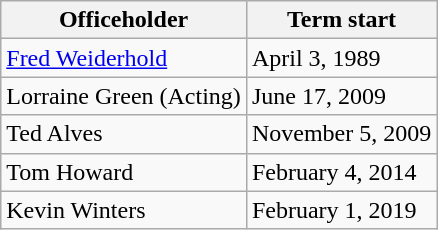<table class="wikitable sortable">
<tr style="vertical-align:bottom;">
<th>Officeholder</th>
<th>Term start</th>
</tr>
<tr>
<td><a href='#'>Fred Weiderhold</a></td>
<td>April 3, 1989</td>
</tr>
<tr>
<td>Lorraine Green (Acting)</td>
<td>June 17, 2009</td>
</tr>
<tr>
<td>Ted Alves</td>
<td>November 5, 2009</td>
</tr>
<tr>
<td>Tom Howard</td>
<td>February 4, 2014</td>
</tr>
<tr>
<td>Kevin Winters</td>
<td>February 1, 2019</td>
</tr>
</table>
